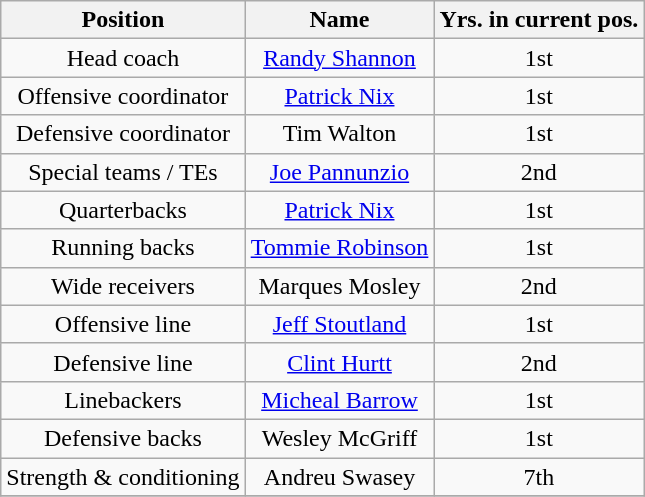<table class="wikitable">
<tr>
<th>Position</th>
<th>Name</th>
<th>Yrs. in current pos.</th>
</tr>
<tr align="center">
<td>Head coach</td>
<td><a href='#'>Randy Shannon</a></td>
<td>1st</td>
</tr>
<tr align="center">
<td>Offensive coordinator</td>
<td><a href='#'>Patrick Nix</a></td>
<td>1st</td>
</tr>
<tr align="center">
<td>Defensive coordinator</td>
<td>Tim Walton</td>
<td>1st</td>
</tr>
<tr align="center">
<td>Special teams / TEs</td>
<td><a href='#'>Joe Pannunzio</a></td>
<td>2nd</td>
</tr>
<tr align="center">
<td>Quarterbacks</td>
<td><a href='#'>Patrick Nix</a></td>
<td>1st</td>
</tr>
<tr align="center">
<td>Running backs</td>
<td><a href='#'>Tommie Robinson</a></td>
<td>1st</td>
</tr>
<tr align="center">
<td>Wide receivers</td>
<td>Marques Mosley</td>
<td>2nd</td>
</tr>
<tr align="center">
<td>Offensive line</td>
<td><a href='#'>Jeff Stoutland</a></td>
<td>1st</td>
</tr>
<tr align="center">
<td>Defensive line</td>
<td><a href='#'>Clint Hurtt</a></td>
<td>2nd</td>
</tr>
<tr align="center">
<td>Linebackers</td>
<td><a href='#'>Micheal Barrow</a></td>
<td>1st</td>
</tr>
<tr align="center">
<td>Defensive backs</td>
<td>Wesley McGriff</td>
<td>1st</td>
</tr>
<tr align="center">
<td>Strength & conditioning</td>
<td>Andreu Swasey</td>
<td>7th</td>
</tr>
<tr>
</tr>
</table>
